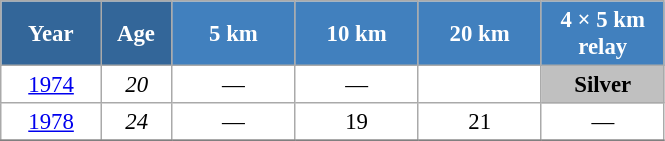<table class="wikitable" style="font-size:95%; text-align:center; border:grey solid 1px; border-collapse:collapse; background:#ffffff;">
<tr>
<th style="background-color:#369; color:white; width:60px;"> Year </th>
<th style="background-color:#369; color:white; width:40px;"> Age </th>
<th style="background-color:#4180be; color:white; width:75px;"> 5 km </th>
<th style="background-color:#4180be; color:white; width:75px;"> 10 km </th>
<th style="background-color:#4180be; color:white; width:75px;"> 20 km </th>
<th style="background-color:#4180be; color:white; width:75px;"> 4 × 5 km <br> relay </th>
</tr>
<tr>
<td><a href='#'>1974</a></td>
<td><em>20</em></td>
<td>—</td>
<td>—</td>
<td></td>
<td style="background:silver;"><strong>Silver</strong></td>
</tr>
<tr>
<td><a href='#'>1978</a></td>
<td><em>24</em></td>
<td>—</td>
<td>19</td>
<td>21</td>
<td>—</td>
</tr>
<tr>
</tr>
</table>
